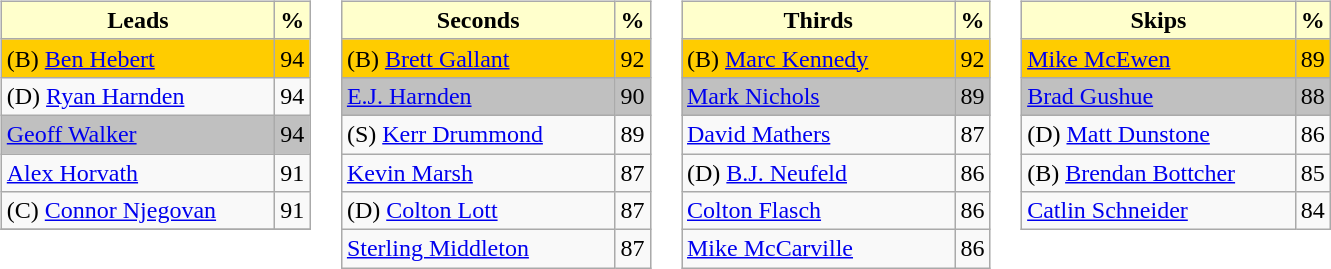<table>
<tr>
<td valign=top><br><table class="wikitable">
<tr>
<th style="background:#ffc; width:175px;">Leads</th>
<th style="background:#ffc;">%</th>
</tr>
<tr bgcolor=#FFCC00>
<td> (B) <a href='#'>Ben Hebert</a></td>
<td>94</td>
</tr>
<tr>
<td> (D) <a href='#'>Ryan Harnden</a></td>
<td>94</td>
</tr>
<tr bgcolor=#C0C0C0>
<td> <a href='#'>Geoff Walker</a></td>
<td>94</td>
</tr>
<tr>
<td> <a href='#'>Alex Horvath</a></td>
<td>91</td>
</tr>
<tr>
<td> (C) <a href='#'>Connor Njegovan</a></td>
<td>91</td>
</tr>
<tr>
</tr>
</table>
</td>
<td valign=top><br><table class="wikitable">
<tr>
<th style="background:#ffc; width:175px;">Seconds</th>
<th style="background:#ffc;">%</th>
</tr>
<tr bgcolor=#FFCC00>
<td> (B) <a href='#'>Brett Gallant</a></td>
<td>92</td>
</tr>
<tr bgcolor=#C0C0C0>
<td> <a href='#'>E.J. Harnden</a></td>
<td>90</td>
</tr>
<tr>
<td> (S) <a href='#'>Kerr Drummond</a></td>
<td>89</td>
</tr>
<tr>
<td> <a href='#'>Kevin Marsh</a></td>
<td>87</td>
</tr>
<tr>
<td> (D) <a href='#'>Colton Lott</a></td>
<td>87</td>
</tr>
<tr>
<td> <a href='#'>Sterling Middleton</a></td>
<td>87</td>
</tr>
</table>
</td>
<td valign=top><br><table class="wikitable">
<tr>
<th style="background:#ffc; width:175px;">Thirds</th>
<th style="background:#ffc;">%</th>
</tr>
<tr bgcolor=#FFCC00>
<td> (B) <a href='#'>Marc Kennedy</a></td>
<td>92</td>
</tr>
<tr bgcolor=#C0C0C0>
<td> <a href='#'>Mark Nichols</a></td>
<td>89</td>
</tr>
<tr>
<td> <a href='#'>David Mathers</a></td>
<td>87</td>
</tr>
<tr>
<td> (D) <a href='#'>B.J. Neufeld</a></td>
<td>86</td>
</tr>
<tr>
<td> <a href='#'>Colton Flasch</a></td>
<td>86</td>
</tr>
<tr>
<td> <a href='#'>Mike McCarville</a></td>
<td>86</td>
</tr>
</table>
</td>
<td valign=top><br><table class="wikitable">
<tr>
<th style="background:#ffc; width:175px;">Skips</th>
<th style="background:#ffc;">%</th>
</tr>
<tr bgcolor=#FFCC00>
<td> <a href='#'>Mike McEwen</a></td>
<td>89</td>
</tr>
<tr bgcolor=#C0C0C0>
<td> <a href='#'>Brad Gushue</a></td>
<td>88</td>
</tr>
<tr>
<td> (D) <a href='#'>Matt Dunstone</a></td>
<td>86</td>
</tr>
<tr>
<td> (B) <a href='#'>Brendan Bottcher</a></td>
<td>85</td>
</tr>
<tr>
<td> <a href='#'>Catlin Schneider</a></td>
<td>84</td>
</tr>
</table>
</td>
</tr>
</table>
